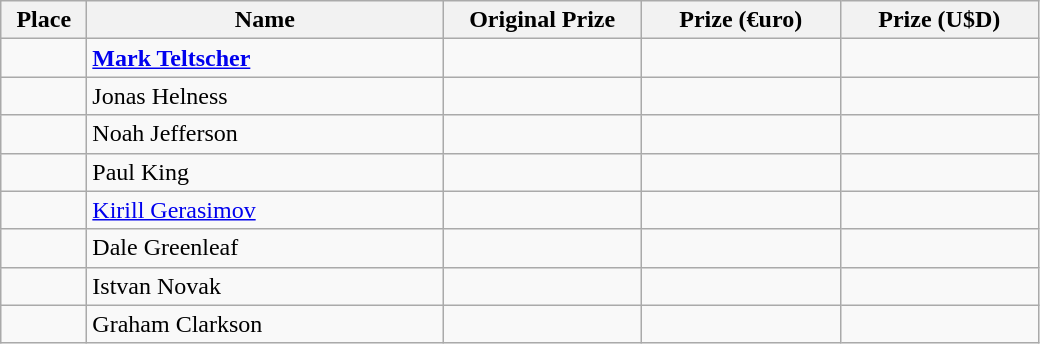<table class="wikitable">
<tr>
<th width="50">Place</th>
<th width="230">Name</th>
<th width="125">Original Prize</th>
<th width="125">Prize (€uro)</th>
<th width="125">Prize (U$D)</th>
</tr>
<tr>
<td></td>
<td> <strong><a href='#'>Mark Teltscher</a></strong></td>
<td></td>
<td></td>
<td></td>
</tr>
<tr>
<td></td>
<td> Jonas Helness</td>
<td></td>
<td></td>
<td></td>
</tr>
<tr>
<td></td>
<td> Noah Jefferson</td>
<td></td>
<td></td>
<td></td>
</tr>
<tr>
<td></td>
<td> Paul King</td>
<td></td>
<td></td>
<td></td>
</tr>
<tr>
<td></td>
<td> <a href='#'>Kirill Gerasimov</a></td>
<td></td>
<td></td>
<td></td>
</tr>
<tr>
<td></td>
<td> Dale Greenleaf</td>
<td></td>
<td></td>
<td></td>
</tr>
<tr>
<td></td>
<td> Istvan Novak  </td>
<td></td>
<td></td>
<td></td>
</tr>
<tr>
<td></td>
<td> Graham Clarkson  </td>
<td></td>
<td></td>
<td></td>
</tr>
</table>
